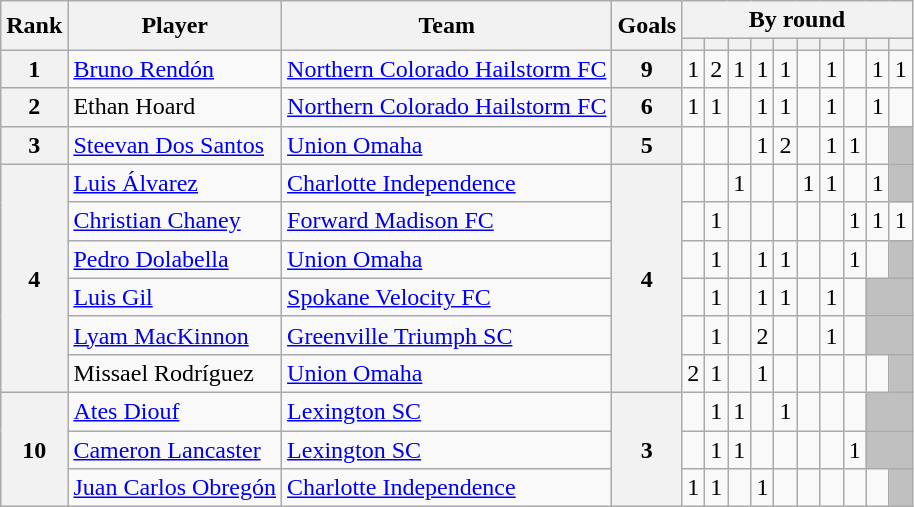<table class="wikitable" style="text-align:center">
<tr>
<th rowspan="2">Rank</th>
<th rowspan="2">Player</th>
<th rowspan="2">Team</th>
<th rowspan="2">Goals</th>
<th colspan="10">By round</th>
</tr>
<tr>
<th></th>
<th></th>
<th></th>
<th></th>
<th></th>
<th></th>
<th></th>
<th></th>
<th></th>
<th></th>
</tr>
<tr>
<th>1</th>
<td align="left"> <a href='#'>Bruno Rendón</a></td>
<td align="left"><a href='#'>Northern Colorado Hailstorm FC</a></td>
<th>9</th>
<td>1</td>
<td>2</td>
<td>1</td>
<td>1</td>
<td>1</td>
<td></td>
<td>1</td>
<td></td>
<td>1</td>
<td>1</td>
</tr>
<tr>
<th>2</th>
<td align="left"> Ethan Hoard</td>
<td align="left"><a href='#'>Northern Colorado Hailstorm FC</a></td>
<th>6</th>
<td>1</td>
<td>1</td>
<td></td>
<td>1</td>
<td>1</td>
<td></td>
<td>1</td>
<td></td>
<td>1</td>
<td></td>
</tr>
<tr>
<th>3</th>
<td align="left"> <a href='#'>Steevan Dos Santos</a></td>
<td align="left"><a href='#'>Union Omaha</a></td>
<th>5</th>
<td></td>
<td></td>
<td></td>
<td>1</td>
<td>2</td>
<td></td>
<td>1</td>
<td>1</td>
<td></td>
<td bgcolor="silver"></td>
</tr>
<tr>
<th rowspan="6">4</th>
<td align="left"> <a href='#'>Luis Álvarez</a></td>
<td align="left"><a href='#'>Charlotte Independence</a></td>
<th rowspan="6">4</th>
<td></td>
<td></td>
<td>1</td>
<td></td>
<td></td>
<td>1</td>
<td>1</td>
<td></td>
<td>1</td>
<td bgcolor="silver"></td>
</tr>
<tr>
<td align="left"> <a href='#'>Christian Chaney</a></td>
<td align="left"><a href='#'>Forward Madison FC</a></td>
<td></td>
<td>1</td>
<td></td>
<td></td>
<td></td>
<td></td>
<td></td>
<td>1</td>
<td>1</td>
<td>1</td>
</tr>
<tr>
<td align="left"> <a href='#'>Pedro Dolabella</a></td>
<td align="left"><a href='#'>Union Omaha</a></td>
<td></td>
<td>1</td>
<td></td>
<td>1</td>
<td>1</td>
<td></td>
<td></td>
<td>1</td>
<td></td>
<td bgcolor="silver"></td>
</tr>
<tr>
<td align="left"> <a href='#'>Luis Gil</a></td>
<td align="left"><a href='#'>Spokane Velocity FC</a></td>
<td></td>
<td>1</td>
<td></td>
<td>1</td>
<td>1</td>
<td></td>
<td>1</td>
<td></td>
<td bgcolor="silver" colspan="2"></td>
</tr>
<tr>
<td align="left"> <a href='#'>Lyam MacKinnon</a></td>
<td align="left"><a href='#'>Greenville Triumph SC</a></td>
<td></td>
<td>1</td>
<td></td>
<td>2</td>
<td></td>
<td></td>
<td>1</td>
<td></td>
<td bgcolor="silver" colspan="2"></td>
</tr>
<tr>
<td align="left"> Missael Rodríguez</td>
<td align="left"><a href='#'>Union Omaha</a></td>
<td>2</td>
<td>1</td>
<td></td>
<td>1</td>
<td></td>
<td></td>
<td></td>
<td></td>
<td></td>
<td bgcolor="silver"></td>
</tr>
<tr>
<th rowspan="3">10</th>
<td align="left"> <a href='#'>Ates Diouf</a></td>
<td align="left"><a href='#'>Lexington SC</a></td>
<th rowspan="3">3</th>
<td></td>
<td>1</td>
<td>1</td>
<td></td>
<td>1</td>
<td></td>
<td></td>
<td></td>
<td bgcolor="silver" colspan="2"></td>
</tr>
<tr>
<td align="left"> <a href='#'>Cameron Lancaster</a></td>
<td align="left"><a href='#'>Lexington SC</a></td>
<td></td>
<td>1</td>
<td>1</td>
<td></td>
<td></td>
<td></td>
<td></td>
<td>1</td>
<td bgcolor="silver" colspan="2"></td>
</tr>
<tr>
<td align="left"> <a href='#'>Juan Carlos Obregón</a></td>
<td align="left"><a href='#'>Charlotte Independence</a></td>
<td>1</td>
<td>1</td>
<td></td>
<td>1</td>
<td></td>
<td></td>
<td></td>
<td></td>
<td></td>
<td bgcolor="silver"></td>
</tr>
</table>
